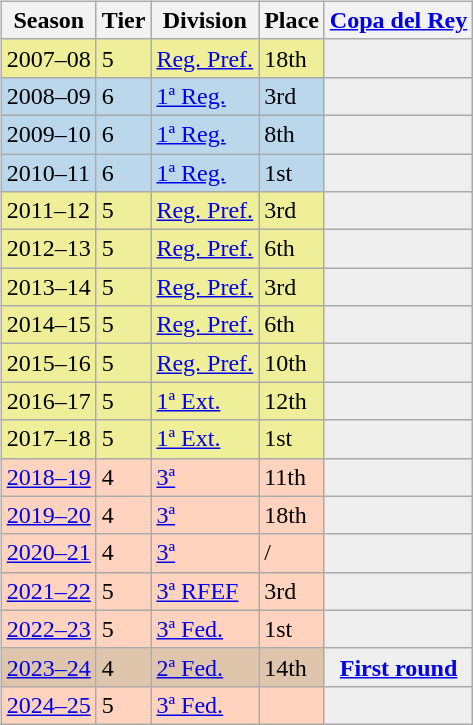<table>
<tr>
<td valign="top" width=0%><br><table class="wikitable">
<tr style="background:#f0f6fa;">
<th>Season</th>
<th>Tier</th>
<th>Division</th>
<th>Place</th>
<th><a href='#'>Copa del Rey</a></th>
</tr>
<tr>
<td style="background:#EFEF99;">2007–08</td>
<td style="background:#EFEF99;">5</td>
<td style="background:#EFEF99;"><a href='#'>Reg. Pref.</a></td>
<td style="background:#EFEF99;">18th</td>
<td style="background:#efefef;"></td>
</tr>
<tr>
<td style="background:#BBD7EC;">2008–09</td>
<td style="background:#BBD7EC;">6</td>
<td style="background:#BBD7EC;"><a href='#'>1ª Reg.</a></td>
<td style="background:#BBD7EC;">3rd</td>
<th style="background:#efefef;"></th>
</tr>
<tr>
<td style="background:#BBD7EC;">2009–10</td>
<td style="background:#BBD7EC;">6</td>
<td style="background:#BBD7EC;"><a href='#'>1ª Reg.</a></td>
<td style="background:#BBD7EC;">8th</td>
<th style="background:#efefef;"></th>
</tr>
<tr>
<td style="background:#BBD7EC;">2010–11</td>
<td style="background:#BBD7EC;">6</td>
<td style="background:#BBD7EC;"><a href='#'>1ª Reg.</a></td>
<td style="background:#BBD7EC;">1st</td>
<th style="background:#efefef;"></th>
</tr>
<tr>
<td style="background:#EFEF99;">2011–12</td>
<td style="background:#EFEF99;">5</td>
<td style="background:#EFEF99;"><a href='#'>Reg. Pref.</a></td>
<td style="background:#EFEF99;">3rd</td>
<td style="background:#efefef;"></td>
</tr>
<tr>
<td style="background:#EFEF99;">2012–13</td>
<td style="background:#EFEF99;">5</td>
<td style="background:#EFEF99;"><a href='#'>Reg. Pref.</a></td>
<td style="background:#EFEF99;">6th</td>
<td style="background:#efefef;"></td>
</tr>
<tr>
<td style="background:#EFEF99;">2013–14</td>
<td style="background:#EFEF99;">5</td>
<td style="background:#EFEF99;"><a href='#'>Reg. Pref.</a></td>
<td style="background:#EFEF99;">3rd</td>
<td style="background:#efefef;"></td>
</tr>
<tr>
<td style="background:#EFEF99;">2014–15</td>
<td style="background:#EFEF99;">5</td>
<td style="background:#EFEF99;"><a href='#'>Reg. Pref.</a></td>
<td style="background:#EFEF99;">6th</td>
<td style="background:#efefef;"></td>
</tr>
<tr>
<td style="background:#EFEF99;">2015–16</td>
<td style="background:#EFEF99;">5</td>
<td style="background:#EFEF99;"><a href='#'>Reg. Pref.</a></td>
<td style="background:#EFEF99;">10th</td>
<td style="background:#efefef;"></td>
</tr>
<tr>
<td style="background:#EFEF99;">2016–17</td>
<td style="background:#EFEF99;">5</td>
<td style="background:#EFEF99;"><a href='#'>1ª Ext.</a></td>
<td style="background:#EFEF99;">12th</td>
<td style="background:#efefef;"></td>
</tr>
<tr>
<td style="background:#EFEF99;">2017–18</td>
<td style="background:#EFEF99;">5</td>
<td style="background:#EFEF99;"><a href='#'>1ª Ext.</a></td>
<td style="background:#EFEF99;">1st</td>
<td style="background:#efefef;"></td>
</tr>
<tr>
<td style="background:#FFD3BD;"><a href='#'>2018–19</a></td>
<td style="background:#FFD3BD;">4</td>
<td style="background:#FFD3BD;"><a href='#'>3ª</a></td>
<td style="background:#FFD3BD;">11th</td>
<td style="background:#efefef;"></td>
</tr>
<tr>
<td style="background:#FFD3BD;"><a href='#'>2019–20</a></td>
<td style="background:#FFD3BD;">4</td>
<td style="background:#FFD3BD;"><a href='#'>3ª</a></td>
<td style="background:#FFD3BD;">18th</td>
<td style="background:#efefef;"></td>
</tr>
<tr>
<td style="background:#FFD3BD;"><a href='#'>2020–21</a></td>
<td style="background:#FFD3BD;">4</td>
<td style="background:#FFD3BD;"><a href='#'>3ª</a></td>
<td style="background:#FFD3BD;"> / </td>
<td style="background:#efefef;"></td>
</tr>
<tr>
<td style="background:#FFD3BD;"><a href='#'>2021–22</a></td>
<td style="background:#FFD3BD;">5</td>
<td style="background:#FFD3BD;"><a href='#'>3ª RFEF</a></td>
<td style="background:#FFD3BD;">3rd</td>
<td style="background:#efefef;"></td>
</tr>
<tr>
<td style="background:#FFD3BD;"><a href='#'>2022–23</a></td>
<td style="background:#FFD3BD;">5</td>
<td style="background:#FFD3BD;"><a href='#'>3ª Fed.</a></td>
<td style="background:#FFD3BD;">1st</td>
<td style="background:#efefef;"></td>
</tr>
<tr>
<td style="background:#DEC5AB;"><a href='#'>2023–24</a></td>
<td style="background:#DEC5AB;">4</td>
<td style="background:#DEC5AB;"><a href='#'>2ª Fed.</a></td>
<td style="background:#DEC5AB;">14th</td>
<th style="background:#efefef;"><a href='#'>First round</a></th>
</tr>
<tr>
<td style="background:#FFD3BD;"><a href='#'>2024–25</a></td>
<td style="background:#FFD3BD;">5</td>
<td style="background:#FFD3BD;"><a href='#'>3ª Fed.</a></td>
<td style="background:#FFD3BD;"></td>
<td style="background:#efefef;"></td>
</tr>
</table>
</td>
</tr>
</table>
